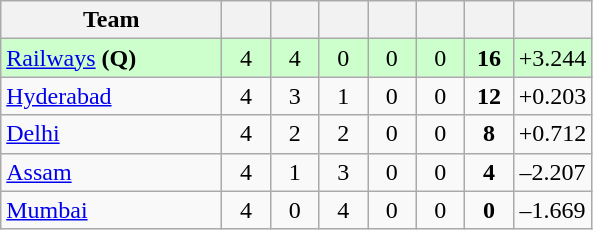<table class="wikitable" style="text-align:center">
<tr>
<th style="width:140px;">Team</th>
<th style="width:25px;"></th>
<th style="width:25px;"></th>
<th style="width:25px;"></th>
<th style="width:25px;"></th>
<th style="width:25px;"></th>
<th style="width:25px;"></th>
<th style="width:40px;"></th>
</tr>
<tr style="background:#cfc;">
<td style="text-align:left"><a href='#'>Railways</a> <strong>(Q)</strong></td>
<td>4</td>
<td>4</td>
<td>0</td>
<td>0</td>
<td>0</td>
<td><strong>16</strong></td>
<td>+3.244</td>
</tr>
<tr>
<td style="text-align:left"><a href='#'>Hyderabad</a></td>
<td>4</td>
<td>3</td>
<td>1</td>
<td>0</td>
<td>0</td>
<td><strong>12</strong></td>
<td>+0.203</td>
</tr>
<tr>
<td style="text-align:left"><a href='#'>Delhi</a></td>
<td>4</td>
<td>2</td>
<td>2</td>
<td>0</td>
<td>0</td>
<td><strong>8</strong></td>
<td>+0.712</td>
</tr>
<tr>
<td style="text-align:left"><a href='#'>Assam</a></td>
<td>4</td>
<td>1</td>
<td>3</td>
<td>0</td>
<td>0</td>
<td><strong>4</strong></td>
<td>–2.207</td>
</tr>
<tr>
<td style="text-align:left"><a href='#'>Mumbai</a></td>
<td>4</td>
<td>0</td>
<td>4</td>
<td>0</td>
<td>0</td>
<td><strong>0</strong></td>
<td>–1.669</td>
</tr>
</table>
